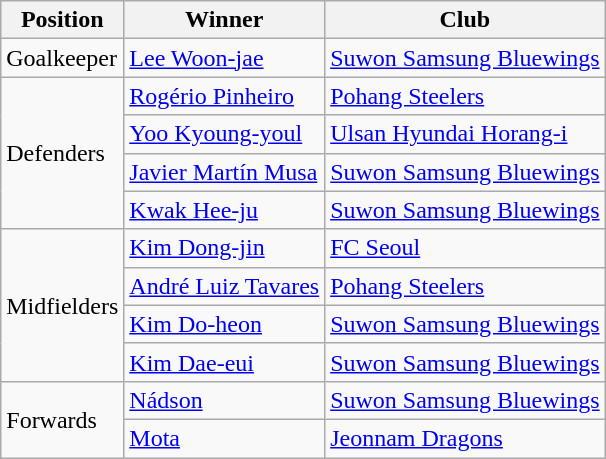<table class="wikitable">
<tr>
<th>Position</th>
<th>Winner</th>
<th>Club</th>
</tr>
<tr>
<td>Goalkeeper</td>
<td> <a href='#'>Lee Woon-jae</a></td>
<td><a href='#'>Suwon Samsung Bluewings</a></td>
</tr>
<tr>
<td rowspan="4">Defenders</td>
<td> <a href='#'>Rogério Pinheiro</a></td>
<td><a href='#'>Pohang Steelers</a></td>
</tr>
<tr>
<td> <a href='#'>Yoo Kyoung-youl</a></td>
<td><a href='#'>Ulsan Hyundai Horang-i</a></td>
</tr>
<tr>
<td> <a href='#'>Javier Martín Musa</a></td>
<td><a href='#'>Suwon Samsung Bluewings</a></td>
</tr>
<tr>
<td> <a href='#'>Kwak Hee-ju</a></td>
<td><a href='#'>Suwon Samsung Bluewings</a></td>
</tr>
<tr>
<td rowspan="4">Midfielders</td>
<td> <a href='#'>Kim Dong-jin</a></td>
<td><a href='#'>FC Seoul</a></td>
</tr>
<tr>
<td> <a href='#'>André Luiz Tavares</a></td>
<td><a href='#'>Pohang Steelers</a></td>
</tr>
<tr>
<td> <a href='#'>Kim Do-heon</a></td>
<td><a href='#'>Suwon Samsung Bluewings</a></td>
</tr>
<tr>
<td> <a href='#'>Kim Dae-eui</a></td>
<td><a href='#'>Suwon Samsung Bluewings</a></td>
</tr>
<tr>
<td rowspan="2">Forwards</td>
<td> <a href='#'>Nádson</a></td>
<td><a href='#'>Suwon Samsung Bluewings</a></td>
</tr>
<tr>
<td> <a href='#'>Mota</a></td>
<td><a href='#'>Jeonnam Dragons</a></td>
</tr>
</table>
